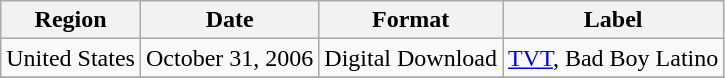<table class=wikitable>
<tr>
<th>Region</th>
<th>Date</th>
<th>Format</th>
<th>Label</th>
</tr>
<tr>
<td>United States</td>
<td>October 31, 2006</td>
<td>Digital Download</td>
<td><a href='#'>TVT</a>, Bad Boy Latino</td>
</tr>
<tr>
</tr>
</table>
